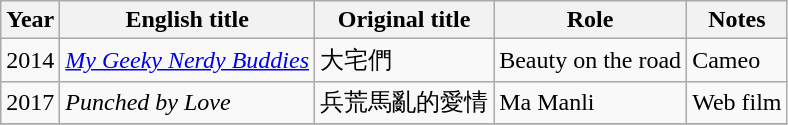<table class="wikitable sortable">
<tr>
<th>Year</th>
<th>English title</th>
<th>Original title</th>
<th>Role</th>
<th class="unsortable">Notes</th>
</tr>
<tr>
<td>2014</td>
<td><em><a href='#'>My Geeky Nerdy Buddies</a></em></td>
<td>大宅們</td>
<td>Beauty on the road</td>
<td>Cameo</td>
</tr>
<tr>
<td>2017</td>
<td><em>Punched by Love</em></td>
<td>兵荒馬亂的愛情</td>
<td>Ma Manli</td>
<td>Web film</td>
</tr>
<tr>
</tr>
</table>
